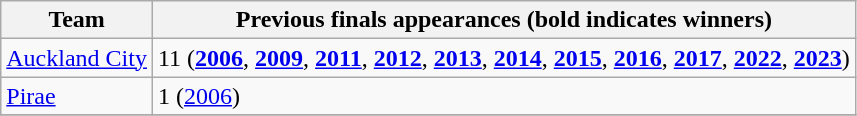<table class="wikitable">
<tr>
<th>Team</th>
<th>Previous finals appearances (bold indicates winners)</th>
</tr>
<tr>
<td> <a href='#'>Auckland City</a></td>
<td>11 (<strong><a href='#'>2006</a></strong>, <strong><a href='#'>2009</a></strong>, <strong><a href='#'>2011</a></strong>, <strong><a href='#'>2012</a></strong>, <strong><a href='#'>2013</a></strong>, <strong><a href='#'>2014</a></strong>, <strong><a href='#'>2015</a></strong>, <strong><a href='#'>2016</a></strong>, <strong><a href='#'>2017</a></strong>, <strong><a href='#'>2022</a></strong>, <strong><a href='#'>2023</a></strong>)</td>
</tr>
<tr>
<td> <a href='#'>Pirae</a></td>
<td>1 (<a href='#'>2006</a>)</td>
</tr>
<tr>
</tr>
</table>
